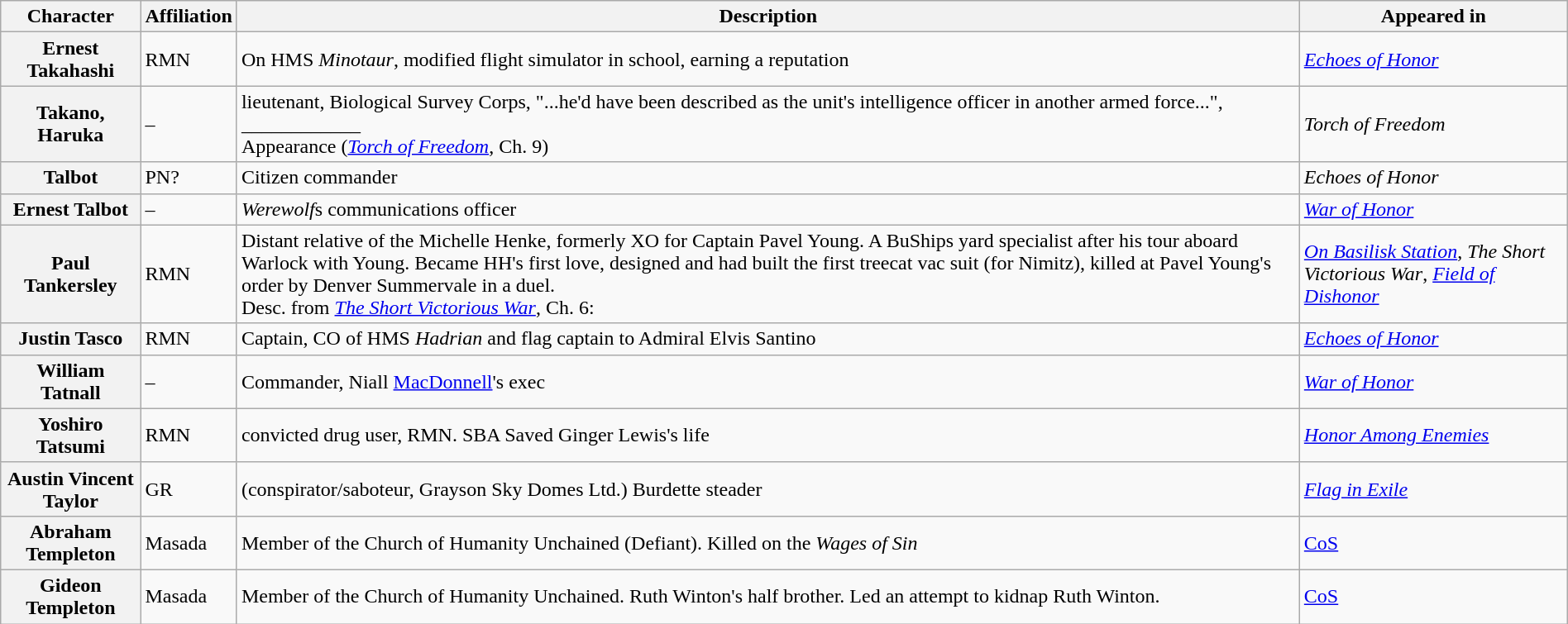<table class="wikitable" style="width: 100%">
<tr>
<th>Character</th>
<th>Affiliation</th>
<th>Description</th>
<th>Appeared in</th>
</tr>
<tr>
<th>Ernest Takahashi</th>
<td>RMN</td>
<td>On HMS <em>Minotaur</em>, modified flight simulator in school, earning a reputation</td>
<td><em><a href='#'>Echoes of Honor</a></em></td>
</tr>
<tr>
<th>Takano, Haruka</th>
<td>–</td>
<td>lieutenant, Biological Survey Corps, "...he'd have been described as the unit's intelligence officer in another armed force...", ____________ <br>Appearance (<em><a href='#'>Torch of Freedom</a></em>, Ch. 9) </td>
<td><em>Torch of Freedom</em></td>
</tr>
<tr>
<th>Talbot</th>
<td>PN?</td>
<td>Citizen commander</td>
<td><em>Echoes of Honor</em></td>
</tr>
<tr>
<th>Ernest Talbot</th>
<td>–</td>
<td><em>Werewolf</em>s communications officer</td>
<td><em><a href='#'>War of Honor</a></em></td>
</tr>
<tr>
<th>Paul Tankersley</th>
<td>RMN</td>
<td>Distant relative of the Michelle Henke, formerly XO for Captain Pavel Young. A BuShips yard specialist after his tour aboard Warlock with Young. Became HH's first love, designed and had built the first treecat vac suit (for Nimitz), killed at Pavel Young's order by Denver Summervale in a duel.<br>Desc. from <em><a href='#'>The Short Victorious War</a></em>, Ch. 6: </td>
<td><em><a href='#'>On Basilisk Station</a></em>, <em>The Short Victorious War</em>, <em><a href='#'>Field of Dishonor</a></em></td>
</tr>
<tr>
<th>Justin Tasco</th>
<td>RMN</td>
<td>Captain, CO of HMS <em>Hadrian</em> and flag captain to Admiral Elvis Santino</td>
<td><em><a href='#'>Echoes of Honor</a></em></td>
</tr>
<tr>
<th>William Tatnall</th>
<td>–</td>
<td>Commander, Niall <a href='#'>MacDonnell</a>'s exec</td>
<td><em><a href='#'>War of Honor</a></em></td>
</tr>
<tr>
<th>Yoshiro Tatsumi</th>
<td>RMN</td>
<td>convicted drug user, RMN. SBA Saved Ginger Lewis's life</td>
<td><em><a href='#'>Honor Among Enemies</a></em></td>
</tr>
<tr>
<th>Austin Vincent Taylor</th>
<td>GR</td>
<td>(conspirator/saboteur, Grayson Sky Domes Ltd.) Burdette steader</td>
<td><em><a href='#'>Flag in Exile</a></em></td>
</tr>
<tr>
<th>Abraham Templeton</th>
<td>Masada</td>
<td>Member of the Church of Humanity Unchained (Defiant). Killed on the <em>Wages of Sin</em></td>
<td><a href='#'>CoS</a></td>
</tr>
<tr>
<th>Gideon Templeton</th>
<td>Masada</td>
<td>Member of the Church of Humanity Unchained. Ruth Winton's half brother. Led an attempt to kidnap Ruth Winton.</td>
<td><a href='#'>CoS</a></td>
</tr>
</table>
